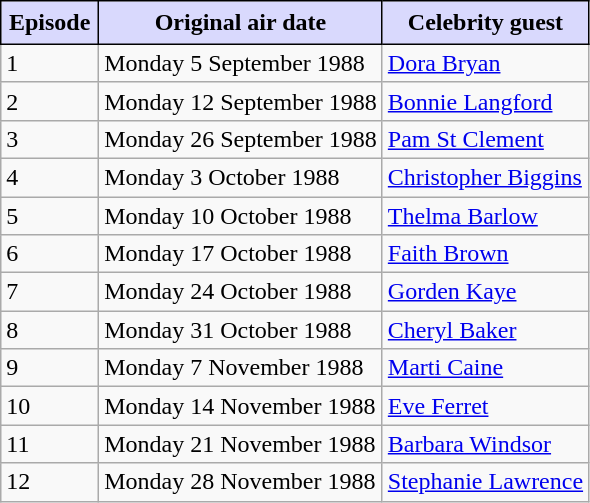<table class="wikitable">
<tr>
<th style="border: 1px solid black; padding: 5px; background: #d9d9fdff;">Episode</th>
<th style="border: 1px solid black; padding: 5px; background: #d9d9fdff;">Original air date</th>
<th style="border: 1px solid black; padding: 5px; background: #d9d9fdff;">Celebrity guest</th>
</tr>
<tr>
<td>1</td>
<td>Monday 5 September 1988</td>
<td><a href='#'>Dora Bryan</a></td>
</tr>
<tr>
<td>2</td>
<td>Monday 12 September 1988</td>
<td><a href='#'>Bonnie Langford</a></td>
</tr>
<tr>
<td>3</td>
<td>Monday 26 September 1988</td>
<td><a href='#'>Pam St Clement</a></td>
</tr>
<tr>
<td>4</td>
<td>Monday 3 October 1988</td>
<td><a href='#'>Christopher Biggins</a></td>
</tr>
<tr>
<td>5</td>
<td>Monday 10 October 1988</td>
<td><a href='#'>Thelma Barlow</a></td>
</tr>
<tr>
<td>6</td>
<td>Monday 17 October 1988</td>
<td><a href='#'>Faith Brown</a></td>
</tr>
<tr>
<td>7</td>
<td>Monday 24 October 1988</td>
<td><a href='#'>Gorden Kaye</a></td>
</tr>
<tr>
<td>8</td>
<td>Monday 31 October 1988</td>
<td><a href='#'>Cheryl Baker</a></td>
</tr>
<tr>
<td>9</td>
<td>Monday 7 November 1988</td>
<td><a href='#'>Marti Caine</a></td>
</tr>
<tr>
<td>10</td>
<td>Monday 14 November 1988</td>
<td><a href='#'>Eve Ferret</a></td>
</tr>
<tr>
<td>11</td>
<td>Monday 21 November 1988</td>
<td><a href='#'>Barbara Windsor</a></td>
</tr>
<tr>
<td>12</td>
<td>Monday 28 November 1988</td>
<td><a href='#'>Stephanie Lawrence</a></td>
</tr>
</table>
